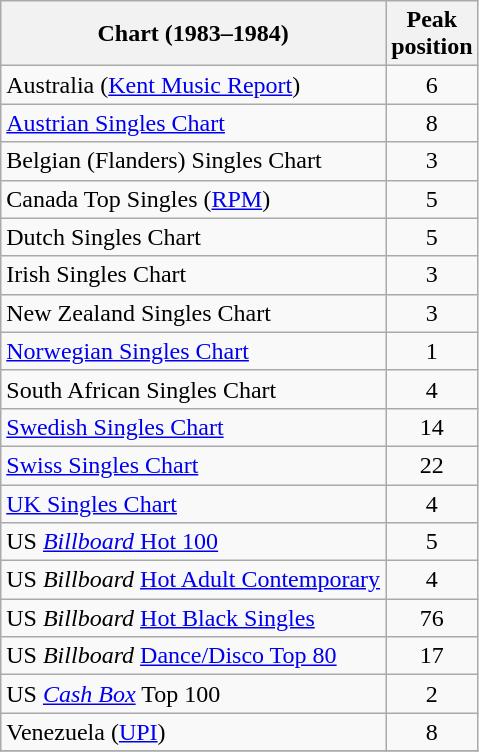<table class="wikitable sortable" border="1">
<tr>
<th scope="col">Chart (1983–1984)</th>
<th scope="col">Peak<br>position</th>
</tr>
<tr>
<td>Australia (<a href='#'>Kent Music Report</a>)</td>
<td align="center">6</td>
</tr>
<tr>
<td><a href='#'>Austrian Singles Chart</a></td>
<td align="center">8</td>
</tr>
<tr>
<td>Belgian (Flanders) Singles Chart</td>
<td align="center">3</td>
</tr>
<tr>
<td>Canada Top Singles (<a href='#'>RPM</a>)</td>
<td align="center">5</td>
</tr>
<tr>
<td>Dutch Singles Chart</td>
<td align="center">5</td>
</tr>
<tr>
<td>Irish Singles Chart</td>
<td align="center">3</td>
</tr>
<tr>
<td>New Zealand Singles Chart</td>
<td align="center">3</td>
</tr>
<tr>
<td><a href='#'>Norwegian Singles Chart</a></td>
<td align="center">1</td>
</tr>
<tr>
<td>South African Singles Chart</td>
<td align="center">4</td>
</tr>
<tr>
<td><a href='#'>Swedish Singles Chart</a></td>
<td align="center">14</td>
</tr>
<tr>
<td><a href='#'>Swiss Singles Chart</a></td>
<td align="center">22</td>
</tr>
<tr>
<td><a href='#'>UK Singles Chart</a></td>
<td align="center">4</td>
</tr>
<tr>
<td>US <a href='#'><em>Billboard</em> Hot 100</a></td>
<td align="center">5</td>
</tr>
<tr>
<td>US <em>Billboard</em> <a href='#'>Hot Adult Contemporary</a></td>
<td align="center">4</td>
</tr>
<tr>
<td>US <em>Billboard</em> <a href='#'>Hot Black Singles</a></td>
<td align="center">76</td>
</tr>
<tr>
<td>US <em>Billboard</em> <a href='#'>Dance/Disco Top 80</a></td>
<td align="center">17</td>
</tr>
<tr>
<td>US <em><a href='#'>Cash Box</a></em> Top 100</td>
<td align="center">2</td>
</tr>
<tr>
<td>Venezuela (<a href='#'>UPI</a>)</td>
<td align="center">8</td>
</tr>
<tr>
</tr>
</table>
